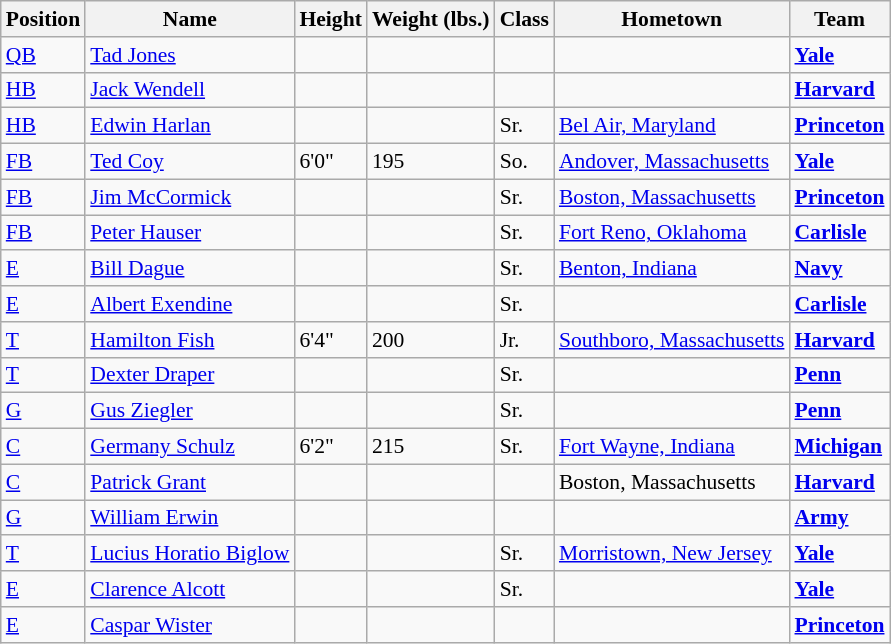<table class="wikitable" style="font-size: 90%">
<tr>
<th>Position</th>
<th>Name</th>
<th>Height</th>
<th>Weight (lbs.)</th>
<th>Class</th>
<th>Hometown</th>
<th>Team</th>
</tr>
<tr>
<td><a href='#'>QB</a></td>
<td><a href='#'>Tad Jones</a></td>
<td></td>
<td></td>
<td></td>
<td></td>
<td><strong><a href='#'>Yale</a></strong></td>
</tr>
<tr>
<td><a href='#'>HB</a></td>
<td><a href='#'>Jack Wendell</a></td>
<td></td>
<td></td>
<td></td>
<td></td>
<td><strong><a href='#'>Harvard</a></strong></td>
</tr>
<tr>
<td><a href='#'>HB</a></td>
<td><a href='#'>Edwin Harlan</a></td>
<td></td>
<td></td>
<td>Sr.</td>
<td><a href='#'>Bel Air, Maryland</a></td>
<td><strong><a href='#'>Princeton</a></strong></td>
</tr>
<tr>
<td><a href='#'>FB</a></td>
<td><a href='#'>Ted Coy</a></td>
<td>6'0"</td>
<td>195</td>
<td>So.</td>
<td><a href='#'>Andover, Massachusetts</a></td>
<td><strong><a href='#'>Yale</a></strong></td>
</tr>
<tr>
<td><a href='#'>FB</a></td>
<td><a href='#'>Jim McCormick</a></td>
<td></td>
<td></td>
<td>Sr.</td>
<td><a href='#'>Boston, Massachusetts</a></td>
<td><strong><a href='#'>Princeton</a></strong></td>
</tr>
<tr>
<td><a href='#'>FB</a></td>
<td><a href='#'>Peter Hauser</a></td>
<td></td>
<td></td>
<td>Sr.</td>
<td><a href='#'>Fort Reno, Oklahoma</a></td>
<td><strong><a href='#'>Carlisle</a></strong></td>
</tr>
<tr>
<td><a href='#'>E</a></td>
<td><a href='#'>Bill Dague</a></td>
<td></td>
<td></td>
<td>Sr.</td>
<td><a href='#'>Benton, Indiana</a></td>
<td><strong><a href='#'>Navy</a></strong></td>
</tr>
<tr>
<td><a href='#'>E</a></td>
<td><a href='#'>Albert Exendine</a></td>
<td></td>
<td></td>
<td>Sr.</td>
<td></td>
<td><strong><a href='#'>Carlisle</a></strong></td>
</tr>
<tr>
<td><a href='#'>T</a></td>
<td><a href='#'>Hamilton Fish</a></td>
<td>6'4"</td>
<td>200</td>
<td>Jr.</td>
<td><a href='#'>Southboro, Massachusetts</a></td>
<td><strong><a href='#'>Harvard</a></strong></td>
</tr>
<tr>
<td><a href='#'>T</a></td>
<td><a href='#'>Dexter Draper</a></td>
<td></td>
<td></td>
<td>Sr.</td>
<td></td>
<td><strong><a href='#'>Penn</a></strong></td>
</tr>
<tr>
<td><a href='#'>G</a></td>
<td><a href='#'>Gus Ziegler</a></td>
<td></td>
<td></td>
<td>Sr.</td>
<td></td>
<td><strong><a href='#'>Penn</a></strong></td>
</tr>
<tr>
<td><a href='#'>C</a></td>
<td><a href='#'>Germany Schulz</a></td>
<td>6'2"</td>
<td>215</td>
<td>Sr.</td>
<td><a href='#'>Fort Wayne, Indiana</a></td>
<td><strong><a href='#'>Michigan</a></strong></td>
</tr>
<tr>
<td><a href='#'>C</a></td>
<td><a href='#'>Patrick Grant</a></td>
<td></td>
<td></td>
<td></td>
<td>Boston, Massachusetts</td>
<td><strong><a href='#'>Harvard</a></strong></td>
</tr>
<tr>
<td><a href='#'>G</a></td>
<td><a href='#'>William Erwin</a></td>
<td></td>
<td></td>
<td></td>
<td></td>
<td><strong><a href='#'>Army</a></strong></td>
</tr>
<tr>
<td><a href='#'>T</a></td>
<td><a href='#'>Lucius Horatio Biglow</a></td>
<td></td>
<td></td>
<td>Sr.</td>
<td><a href='#'>Morristown, New Jersey</a></td>
<td><strong><a href='#'>Yale</a></strong></td>
</tr>
<tr>
<td><a href='#'>E</a></td>
<td><a href='#'>Clarence Alcott</a></td>
<td></td>
<td></td>
<td>Sr.</td>
<td></td>
<td><strong><a href='#'>Yale</a></strong></td>
</tr>
<tr>
<td><a href='#'>E</a></td>
<td><a href='#'>Caspar Wister</a></td>
<td></td>
<td></td>
<td></td>
<td></td>
<td><strong><a href='#'>Princeton</a></strong></td>
</tr>
</table>
